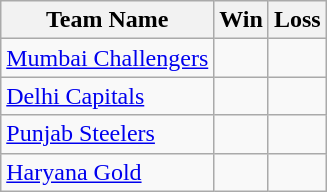<table class="wikitable">
<tr>
<th>Team Name</th>
<th>Win</th>
<th>Loss</th>
</tr>
<tr>
<td><a href='#'>Mumbai Challengers</a></td>
<td></td>
<td></td>
</tr>
<tr>
<td><a href='#'>Delhi Capitals</a></td>
<td></td>
<td></td>
</tr>
<tr>
<td><a href='#'>Punjab Steelers</a></td>
<td></td>
<td></td>
</tr>
<tr>
<td><a href='#'>Haryana Gold</a></td>
<td></td>
<td></td>
</tr>
</table>
